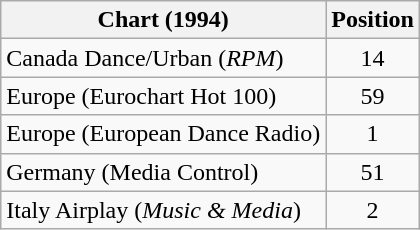<table class="wikitable sortable">
<tr>
<th align="left">Chart (1994)</th>
<th align="center">Position</th>
</tr>
<tr>
<td>Canada Dance/Urban (<em>RPM</em>)</td>
<td align="center">14</td>
</tr>
<tr>
<td>Europe (Eurochart Hot 100)</td>
<td align="center">59</td>
</tr>
<tr>
<td>Europe (European Dance Radio)</td>
<td align="center">1</td>
</tr>
<tr>
<td>Germany (Media Control)</td>
<td align="center">51</td>
</tr>
<tr>
<td>Italy Airplay (<em>Music & Media</em>)</td>
<td align="center">2</td>
</tr>
</table>
